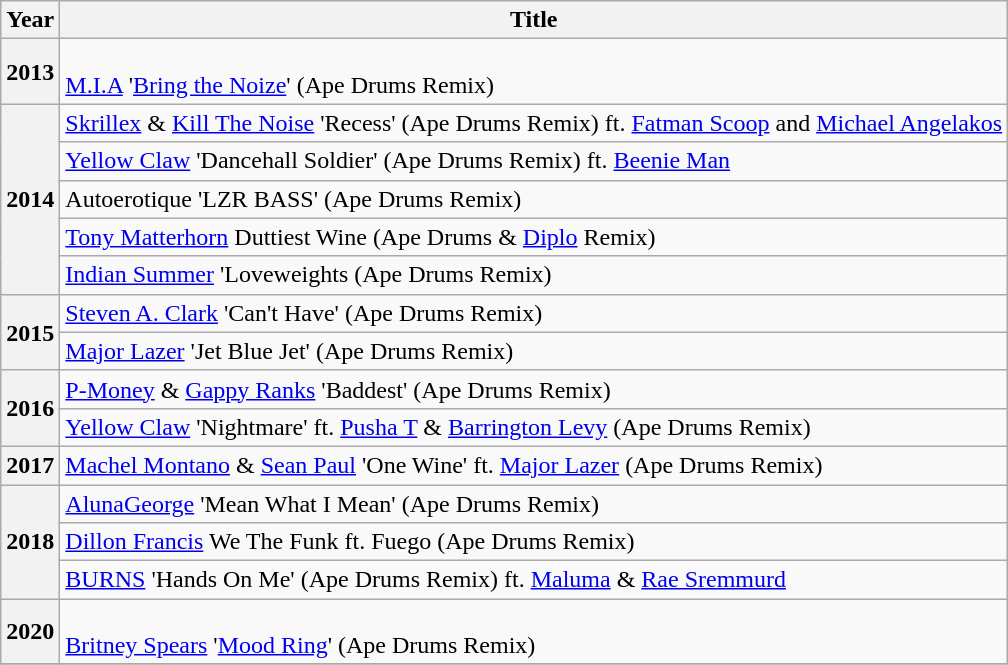<table class="wikitable plainrowheaders" style="text-align:left;">
<tr>
<th scope="col">Year</th>
<th scope="col">Title</th>
</tr>
<tr>
<th scope="row">2013</th>
<td><br><a href='#'>M.I.A</a> '<a href='#'>Bring the Noize</a>' (Ape Drums Remix)</td>
</tr>
<tr>
<th scope="row" rowspan="5">2014</th>
<td><a href='#'>Skrillex</a> & <a href='#'>Kill The Noise</a> 'Recess' (Ape Drums Remix) ft. <a href='#'>Fatman Scoop</a> and <a href='#'>Michael Angelakos</a></td>
</tr>
<tr>
<td><a href='#'>Yellow Claw</a> 'Dancehall Soldier' (Ape Drums Remix) ft. <a href='#'>Beenie Man</a></td>
</tr>
<tr>
<td>Autoerotique 'LZR BASS' (Ape Drums Remix)</td>
</tr>
<tr>
<td><a href='#'>Tony Matterhorn</a> Duttiest Wine (Ape Drums & <a href='#'>Diplo</a> Remix)</td>
</tr>
<tr>
<td><a href='#'>Indian Summer</a> 'Loveweights (Ape Drums Remix)</td>
</tr>
<tr>
<th scope="row" rowspan="2">2015</th>
<td><a href='#'>Steven A. Clark</a> 'Can't Have' (Ape Drums Remix)</td>
</tr>
<tr>
<td><a href='#'>Major Lazer</a> 'Jet Blue Jet' (Ape Drums Remix)</td>
</tr>
<tr>
<th scope="row" rowspan="2">2016</th>
<td><a href='#'>P-Money</a> & <a href='#'>Gappy Ranks</a> 'Baddest' (Ape Drums Remix)</td>
</tr>
<tr>
<td><a href='#'>Yellow Claw</a> 'Nightmare' ft. <a href='#'>Pusha T</a> & <a href='#'>Barrington Levy</a> (Ape Drums Remix)</td>
</tr>
<tr>
<th scope="row">2017</th>
<td><a href='#'>Machel Montano</a> & <a href='#'>Sean Paul</a> 'One Wine' ft. <a href='#'>Major Lazer</a> (Ape Drums Remix)</td>
</tr>
<tr>
<th scope="row" rowspan="3">2018</th>
<td><a href='#'>AlunaGeorge</a> 'Mean What I Mean' (Ape Drums Remix)</td>
</tr>
<tr>
<td><a href='#'>Dillon Francis</a> We The Funk ft. Fuego (Ape Drums Remix)</td>
</tr>
<tr>
<td><a href='#'>BURNS</a> 'Hands On Me' (Ape Drums Remix) ft. <a href='#'>Maluma</a> & <a href='#'>Rae Sremmurd</a></td>
</tr>
<tr>
<th scope="row">2020</th>
<td><br><a href='#'>Britney Spears</a> '<a href='#'>Mood Ring</a>' (Ape Drums Remix)</td>
</tr>
<tr>
</tr>
</table>
